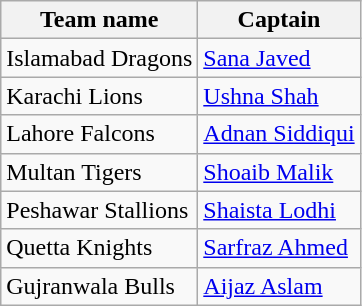<table class="wikitable">
<tr>
<th>Team name</th>
<th>Captain</th>
</tr>
<tr>
<td>Islamabad Dragons</td>
<td><a href='#'>Sana Javed</a></td>
</tr>
<tr>
<td>Karachi Lions</td>
<td><a href='#'>Ushna Shah</a></td>
</tr>
<tr>
<td>Lahore Falcons</td>
<td><a href='#'>Adnan Siddiqui</a></td>
</tr>
<tr>
<td>Multan Tigers</td>
<td><a href='#'>Shoaib Malik</a></td>
</tr>
<tr>
<td>Peshawar Stallions</td>
<td><a href='#'>Shaista Lodhi</a></td>
</tr>
<tr>
<td>Quetta Knights</td>
<td><a href='#'>Sarfraz Ahmed</a></td>
</tr>
<tr>
<td>Gujranwala Bulls</td>
<td><a href='#'>Aijaz Aslam</a></td>
</tr>
</table>
